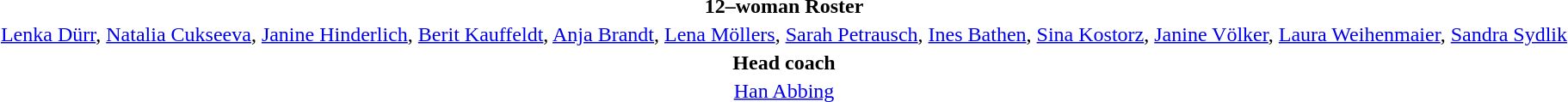<table style="text-align: center; margin-top: 2em; margin-left: auto; margin-right: auto">
<tr>
<td><strong>12–woman Roster</strong></td>
</tr>
<tr>
<td><a href='#'>Lenka Dürr</a>, <a href='#'>Natalia Cukseeva</a>,  <a href='#'>Janine Hinderlich</a>, <a href='#'>Berit Kauffeldt</a>, <a href='#'>Anja Brandt</a>, <a href='#'>Lena Möllers</a>, <a href='#'>Sarah Petrausch</a>, <a href='#'>Ines Bathen</a>, <a href='#'>Sina Kostorz</a>, <a href='#'>Janine Völker</a>, <a href='#'>Laura Weihenmaier</a>, <a href='#'>Sandra Sydlik</a></td>
</tr>
<tr>
<td><strong>Head coach</strong></td>
</tr>
<tr>
<td><a href='#'>Han Abbing</a></td>
</tr>
</table>
